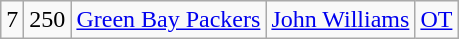<table class="wikitable">
<tr>
<td>7</td>
<td>250</td>
<td><a href='#'>Green Bay Packers</a></td>
<td><a href='#'>John Williams</a></td>
<td><a href='#'>OT</a></td>
</tr>
</table>
